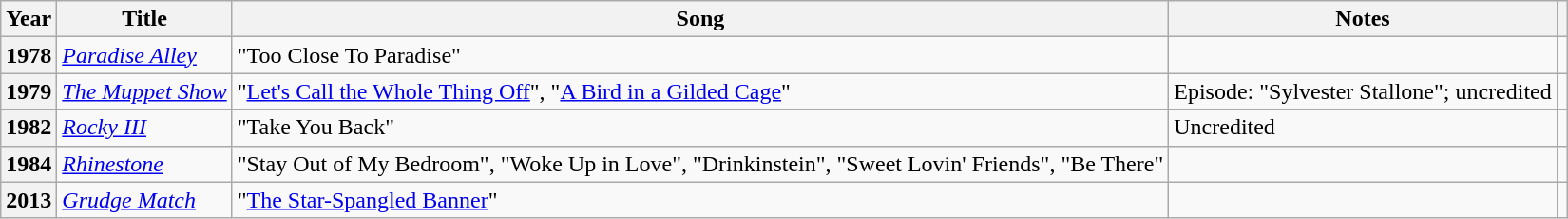<table class="wikitable plainrowheaders sortable" style="margin-right: 0;">
<tr>
<th scope="col">Year</th>
<th scope="col">Title</th>
<th scope="col">Song</th>
<th scope="col" class=unsortable>Notes</th>
<th scope="col" class=unsortable></th>
</tr>
<tr>
<th scope=row>1978</th>
<td><em><a href='#'>Paradise Alley</a></em></td>
<td>"Too Close To Paradise"</td>
<td></td>
<td></td>
</tr>
<tr>
<th scope=row>1979</th>
<td><em><a href='#'>The Muppet Show</a></em></td>
<td>"<a href='#'>Let's Call the Whole Thing Off</a>", "<a href='#'>A Bird in a Gilded Cage</a>"</td>
<td>Episode: "Sylvester Stallone"; uncredited</td>
<td style="text-align:center;"></td>
</tr>
<tr>
<th scope=row>1982</th>
<td><em><a href='#'>Rocky III</a></em></td>
<td>"Take You Back"</td>
<td>Uncredited</td>
<td></td>
</tr>
<tr>
<th scope=row>1984</th>
<td><em><a href='#'>Rhinestone</a></em></td>
<td>"Stay Out of My Bedroom", "Woke Up in Love", "Drinkinstein", "Sweet Lovin' Friends", "Be There"</td>
<td></td>
<td></td>
</tr>
<tr>
<th scope=row>2013</th>
<td><em><a href='#'>Grudge Match</a></em></td>
<td>"<a href='#'>The Star-Spangled Banner</a>"</td>
<td></td>
<td></td>
</tr>
</table>
